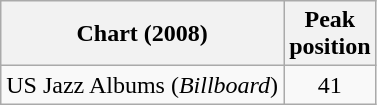<table class=wikitable>
<tr>
<th>Chart (2008)</th>
<th>Peak<br>position</th>
</tr>
<tr>
<td>US Jazz Albums (<em>Billboard</em>)</td>
<td align=center>41</td>
</tr>
</table>
